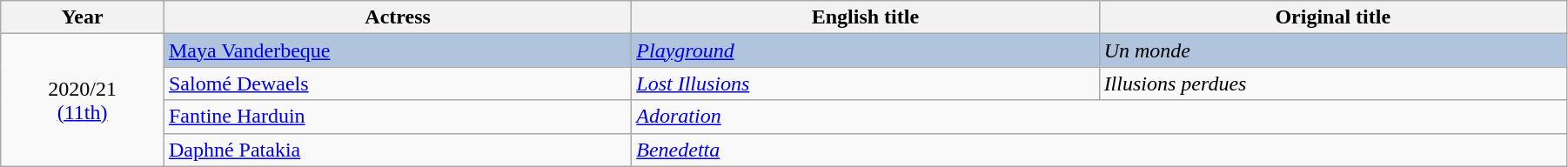<table class="wikitable" width="95%" cellpadding="5">
<tr>
<th width="100"><strong>Year</strong></th>
<th width="300"><strong>Actress</strong></th>
<th width="300"><strong>English title</strong></th>
<th width="300"><strong>Original title</strong></th>
</tr>
<tr>
<td rowspan="4" style="text-align:center;">2020/21<br><a href='#'>(11th)</a></td>
<td style="background:#B0C4DE;"><a href='#'>Maya Vanderbeque</a></td>
<td style="background:#B0C4DE;"><em><a href='#'>Playground</a></em></td>
<td style="background:#B0C4DE;"><em>Un monde</em></td>
</tr>
<tr>
<td><a href='#'>Salomé Dewaels</a></td>
<td><em><a href='#'>Lost Illusions</a></em></td>
<td><em>Illusions perdues</em></td>
</tr>
<tr>
<td><a href='#'>Fantine Harduin</a></td>
<td colspan="2"><em><a href='#'>Adoration</a></em></td>
</tr>
<tr>
<td><a href='#'>Daphné Patakia</a></td>
<td colspan="2"><em><a href='#'>Benedetta</a></em></td>
</tr>
</table>
